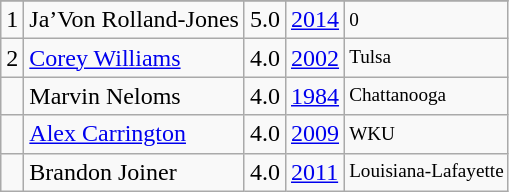<table class="wikitable">
<tr>
</tr>
<tr>
<td>1</td>
<td>Ja’Von Rolland-Jones</td>
<td>5.0</td>
<td><a href='#'>2014</a></td>
<td style="font-size:80%;">0</td>
</tr>
<tr>
<td>2</td>
<td><a href='#'>Corey Williams</a></td>
<td>4.0</td>
<td><a href='#'>2002</a></td>
<td style="font-size:80%;">Tulsa</td>
</tr>
<tr>
<td></td>
<td>Marvin Neloms</td>
<td>4.0</td>
<td><a href='#'>1984</a></td>
<td style="font-size:80%;">Chattanooga</td>
</tr>
<tr>
<td></td>
<td><a href='#'>Alex Carrington</a></td>
<td>4.0</td>
<td><a href='#'>2009</a></td>
<td style="font-size:80%;">WKU</td>
</tr>
<tr>
<td></td>
<td>Brandon Joiner</td>
<td>4.0</td>
<td><a href='#'>2011</a></td>
<td style="font-size:80%;">Louisiana-Lafayette</td>
</tr>
</table>
